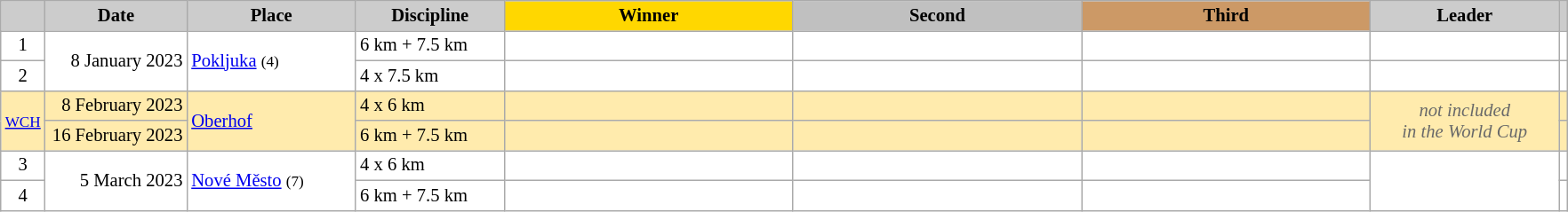<table class="wikitable plainrowheaders" style="background:#fff; font-size:86%; line-height:16px; border:grey solid 1px; border-collapse:collapse;">
<tr>
<th scope="col" style="background:#ccc; width=5 px;"></th>
<th scope="col" style="background:#ccc; width:100px;">Date</th>
<th scope="col" style="background:#ccc; width:120px;">Place <br> </th>
<th scope="col" style="background:#ccc; width:105px;">Discipline</th>
<th scope="col" style="background:gold; width:210px;">Winner</th>
<th scope="col" style="background:silver; width:210px;">Second</th>
<th scope="col" style="background:#c96; width:210px;">Third</th>
<th scope="col" style="background:#ccc; width:135px;">Leader <br> </th>
<th scope="col" style="background:#ccc; width=5 px;"></th>
</tr>
<tr>
<td align="center">1</td>
<td rowspan=2 align="right">8 January 2023</td>
<td rowspan=2> <a href='#'>Pokljuka</a> <small>(4)</small></td>
<td>6 km + 7.5 km <br></td>
<td></td>
<td></td>
<td></td>
<td></td>
<td></td>
</tr>
<tr>
<td align="center">2</td>
<td>4 x 7.5 km</td>
<td></td>
<td></td>
<td></td>
<td></td>
<td></td>
</tr>
<tr style="background:#FFEBAD">
<td rowspan=2 align="center"><small><a href='#'>WCH</a></small></td>
<td align="right">8 February 2023</td>
<td rowspan=2> <a href='#'>Oberhof</a></td>
<td>4 x 6 km</td>
<td></td>
<td></td>
<td></td>
<td rowspan=2 align="center" style=color:#696969><em>not included<br>in the World Cup</em></td>
<td></td>
</tr>
<tr style="background:#FFEBAD">
<td align="right">16 February 2023</td>
<td>6 km + 7.5 km <br></td>
<td></td>
<td></td>
<td></td>
<td></td>
</tr>
<tr>
<td align="center">3</td>
<td rowspan=2 align="right">5 March 2023</td>
<td rowspan=2> <a href='#'>Nové Město</a> <small>(7)</small></td>
<td>4 x 6 km</td>
<td></td>
<td></td>
<td></td>
<td rowspan=2></td>
<td></td>
</tr>
<tr>
<td align="center">4</td>
<td>6 km + 7.5 km <br></td>
<td></td>
<td></td>
<td></td>
<td></td>
</tr>
</table>
